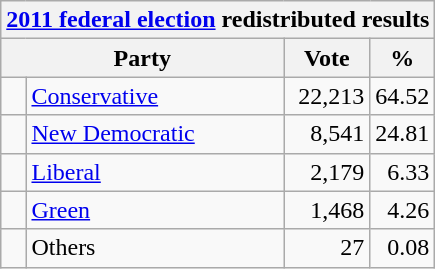<table class="wikitable">
<tr>
<th colspan="4"><a href='#'>2011 federal election</a> redistributed results</th>
</tr>
<tr>
<th bgcolor="#DDDDFF" width="130px" colspan="2">Party</th>
<th bgcolor="#DDDDFF" width="50px">Vote</th>
<th bgcolor="#DDDDFF" width="30px">%</th>
</tr>
<tr>
<td> </td>
<td><a href='#'>Conservative</a></td>
<td align=right>22,213</td>
<td align=right>64.52</td>
</tr>
<tr>
<td> </td>
<td><a href='#'>New Democratic</a></td>
<td align=right>8,541</td>
<td align=right>24.81</td>
</tr>
<tr>
<td> </td>
<td><a href='#'>Liberal</a></td>
<td align=right>2,179</td>
<td align=right>6.33</td>
</tr>
<tr>
<td> </td>
<td><a href='#'>Green</a></td>
<td align=right>1,468</td>
<td align=right>4.26</td>
</tr>
<tr>
<td> </td>
<td>Others</td>
<td align=right>27</td>
<td align=right>0.08</td>
</tr>
</table>
